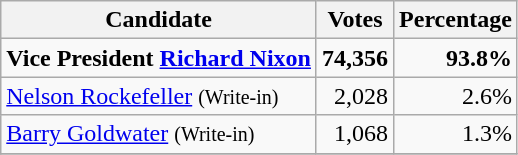<table class="wikitable" style="text-align:right;">
<tr>
<th>Candidate</th>
<th>Votes</th>
<th>Percentage</th>
</tr>
<tr>
<td style="text-align:left;"><strong>Vice President <a href='#'>Richard Nixon</a></strong></td>
<td><strong>74,356</strong></td>
<td><strong>93.8%</strong></td>
</tr>
<tr>
<td style="text-align:left;"><a href='#'>Nelson Rockefeller</a> <small>(Write-in)</small></td>
<td>2,028</td>
<td>2.6%</td>
</tr>
<tr>
<td style="text-align:left;"><a href='#'>Barry Goldwater</a> <small>(Write-in)</small></td>
<td>1,068</td>
<td>1.3%</td>
</tr>
<tr>
</tr>
</table>
